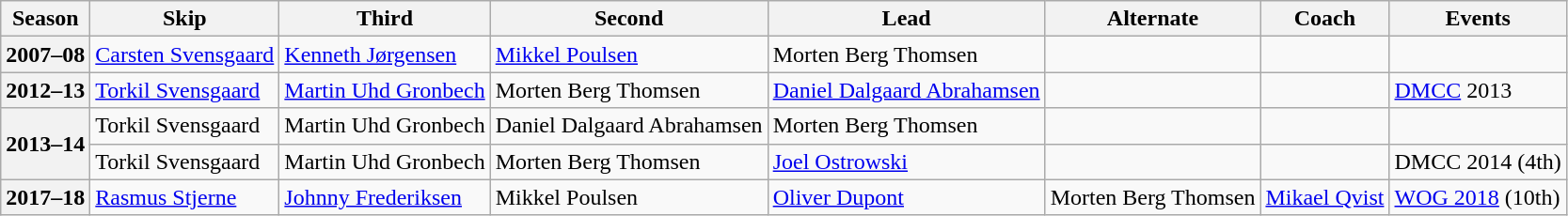<table class="wikitable">
<tr>
<th scope="col">Season</th>
<th scope="col">Skip</th>
<th scope="col">Third</th>
<th scope="col">Second</th>
<th scope="col">Lead</th>
<th scope="col">Alternate</th>
<th scope="col">Coach</th>
<th scope="col">Events</th>
</tr>
<tr>
<th scope="row">2007–08</th>
<td><a href='#'>Carsten Svensgaard</a></td>
<td><a href='#'>Kenneth Jørgensen</a></td>
<td><a href='#'>Mikkel Poulsen</a></td>
<td>Morten Berg Thomsen</td>
<td></td>
<td></td>
<td></td>
</tr>
<tr>
<th scope="row">2012–13</th>
<td><a href='#'>Torkil Svensgaard</a></td>
<td><a href='#'>Martin Uhd Gronbech</a></td>
<td>Morten Berg Thomsen</td>
<td><a href='#'>Daniel Dalgaard Abrahamsen</a></td>
<td></td>
<td></td>
<td><a href='#'>DMCC</a> 2013 </td>
</tr>
<tr>
<th scope="row" rowspan=2>2013–14</th>
<td>Torkil Svensgaard</td>
<td>Martin Uhd Gronbech</td>
<td>Daniel Dalgaard Abrahamsen</td>
<td>Morten Berg Thomsen</td>
<td></td>
<td></td>
<td></td>
</tr>
<tr>
<td>Torkil Svensgaard</td>
<td>Martin Uhd Gronbech</td>
<td>Morten Berg Thomsen</td>
<td><a href='#'>Joel Ostrowski</a></td>
<td></td>
<td></td>
<td>DMCC 2014 (4th)</td>
</tr>
<tr>
<th scope="row">2017–18</th>
<td><a href='#'>Rasmus Stjerne</a></td>
<td><a href='#'>Johnny Frederiksen</a></td>
<td>Mikkel Poulsen</td>
<td><a href='#'>Oliver Dupont</a></td>
<td>Morten Berg Thomsen</td>
<td><a href='#'>Mikael Qvist</a></td>
<td><a href='#'>WOG 2018</a> (10th)</td>
</tr>
</table>
